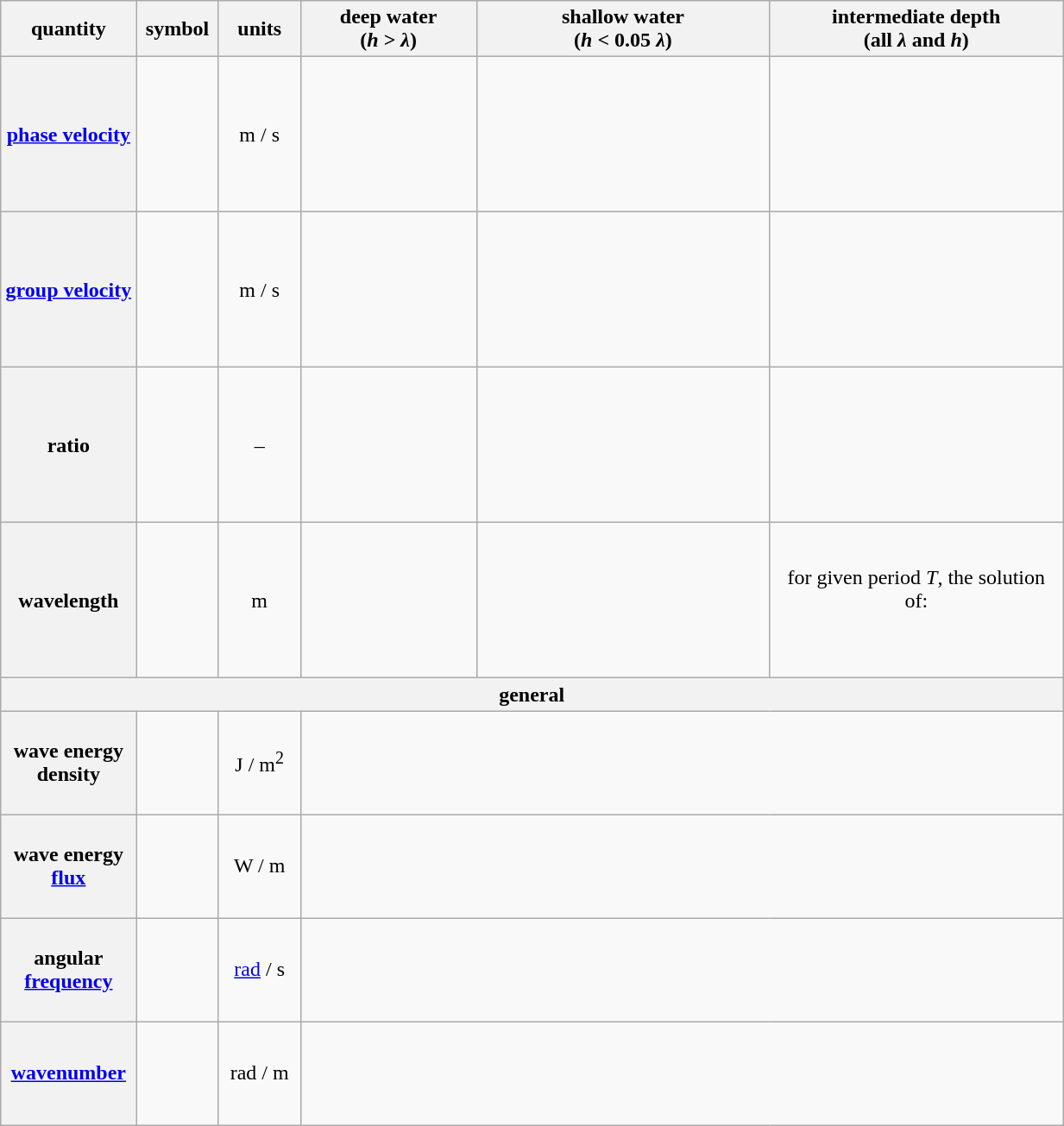<table class="wikitable collapsible collapsed" style="width:65%; text-align:center;">
<tr>
<th style="width:10%;">quantity</th>
<th style="width:7%;">symbol</th>
<th style="width:7%;">units</th>
<th style="width:15%;">deep water<br>(<em>h</em> >  <em>λ</em>)</th>
<th style="width:25%;">shallow water<br>(<em>h</em> < 0.05 <em>λ</em>)</th>
<th style="width:25%;">intermediate depth<br>(all <em>λ</em> and <em>h</em>)</th>
</tr>
<tr style="height:120px">
<th><a href='#'>phase velocity</a></th>
<td></td>
<td>m / s</td>
<td></td>
<td></td>
<td></td>
</tr>
<tr style="height:120px">
<th><a href='#'>group velocity</a></th>
<td></td>
<td>m / s</td>
<td></td>
<td></td>
<td></td>
</tr>
<tr style="height:120px">
<th>ratio</th>
<td></td>
<td>–</td>
<td></td>
<td></td>
<td></td>
</tr>
<tr style="height:120px">
<th>wavelength</th>
<td></td>
<td>m</td>
<td></td>
<td></td>
<td>for given period <em>T</em>, the solution of:<br> <br></td>
</tr>
<tr>
<th colspan="6">general</th>
</tr>
<tr style="height:80px">
<th>wave energy density</th>
<td></td>
<td>J / m<sup>2</sup></td>
<td colspan="3"></td>
</tr>
<tr style="height:80px">
<th>wave energy <a href='#'>flux</a></th>
<td></td>
<td>W / m</td>
<td colspan="3"></td>
</tr>
<tr style="height:80px">
<th>angular <a href='#'>frequency</a></th>
<td></td>
<td><a href='#'>rad</a> / s</td>
<td colspan="3"></td>
</tr>
<tr style="height:80px">
<th><a href='#'>wavenumber</a></th>
<td></td>
<td>rad / m</td>
<td colspan="3"></td>
</tr>
</table>
